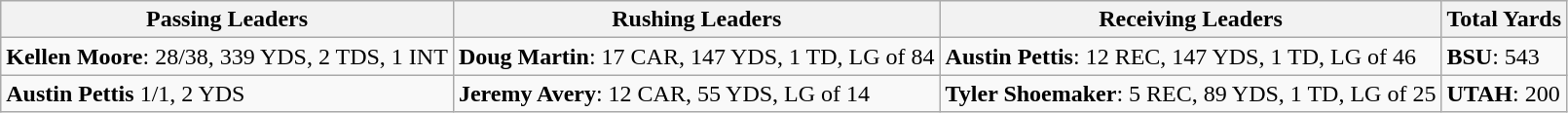<table class="wikitable">
<tr>
<th>Passing Leaders</th>
<th>Rushing Leaders</th>
<th>Receiving Leaders</th>
<th>Total Yards</th>
</tr>
<tr>
<td><strong>Kellen Moore</strong>: 28/38, 339 YDS, 2 TDS, 1 INT</td>
<td><strong>Doug Martin</strong>: 17 CAR, 147 YDS, 1 TD, LG of 84</td>
<td><strong>Austin Pettis</strong>: 12 REC, 147 YDS, 1 TD, LG of 46</td>
<td><strong>BSU</strong>: 543</td>
</tr>
<tr>
<td><strong>Austin Pettis</strong> 1/1, 2 YDS</td>
<td><strong>Jeremy Avery</strong>: 12 CAR, 55 YDS, LG of 14</td>
<td><strong>Tyler Shoemaker</strong>: 5 REC, 89 YDS, 1 TD, LG of 25</td>
<td><strong>UTAH</strong>: 200</td>
</tr>
</table>
